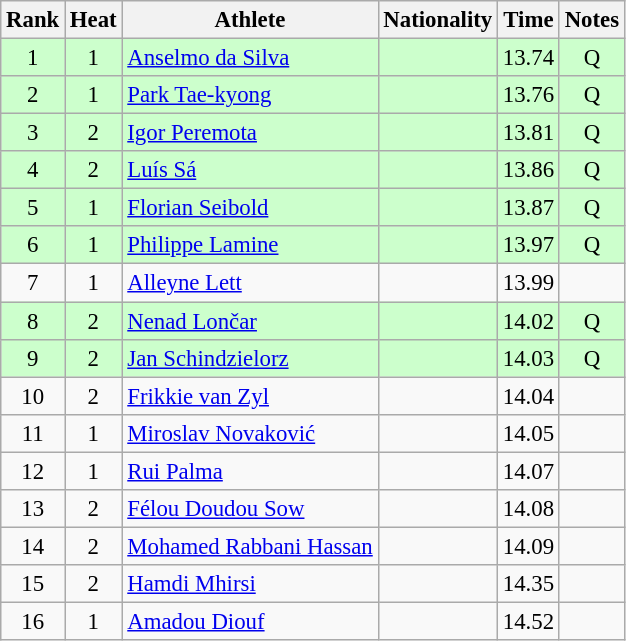<table class="wikitable sortable" style="text-align:center;font-size:95%">
<tr>
<th>Rank</th>
<th>Heat</th>
<th>Athlete</th>
<th>Nationality</th>
<th>Time</th>
<th>Notes</th>
</tr>
<tr bgcolor=ccffcc>
<td>1</td>
<td>1</td>
<td align="left"><a href='#'>Anselmo da Silva</a></td>
<td align=left></td>
<td>13.74</td>
<td>Q</td>
</tr>
<tr bgcolor=ccffcc>
<td>2</td>
<td>1</td>
<td align="left"><a href='#'>Park Tae-kyong</a></td>
<td align=left></td>
<td>13.76</td>
<td>Q</td>
</tr>
<tr bgcolor=ccffcc>
<td>3</td>
<td>2</td>
<td align="left"><a href='#'>Igor Peremota</a></td>
<td align=left></td>
<td>13.81</td>
<td>Q</td>
</tr>
<tr bgcolor=ccffcc>
<td>4</td>
<td>2</td>
<td align="left"><a href='#'>Luís Sá</a></td>
<td align=left></td>
<td>13.86</td>
<td>Q</td>
</tr>
<tr bgcolor=ccffcc>
<td>5</td>
<td>1</td>
<td align="left"><a href='#'>Florian Seibold</a></td>
<td align=left></td>
<td>13.87</td>
<td>Q</td>
</tr>
<tr bgcolor=ccffcc>
<td>6</td>
<td>1</td>
<td align="left"><a href='#'>Philippe Lamine</a></td>
<td align=left></td>
<td>13.97</td>
<td>Q</td>
</tr>
<tr>
<td>7</td>
<td>1</td>
<td align="left"><a href='#'>Alleyne Lett</a></td>
<td align=left></td>
<td>13.99</td>
<td></td>
</tr>
<tr bgcolor=ccffcc>
<td>8</td>
<td>2</td>
<td align="left"><a href='#'>Nenad Lončar</a></td>
<td align=left></td>
<td>14.02</td>
<td>Q</td>
</tr>
<tr bgcolor=ccffcc>
<td>9</td>
<td>2</td>
<td align="left"><a href='#'>Jan Schindzielorz</a></td>
<td align=left></td>
<td>14.03</td>
<td>Q</td>
</tr>
<tr>
<td>10</td>
<td>2</td>
<td align="left"><a href='#'>Frikkie van Zyl</a></td>
<td align=left></td>
<td>14.04</td>
<td></td>
</tr>
<tr>
<td>11</td>
<td>1</td>
<td align="left"><a href='#'>Miroslav Novaković</a></td>
<td align=left></td>
<td>14.05</td>
<td></td>
</tr>
<tr>
<td>12</td>
<td>1</td>
<td align="left"><a href='#'>Rui Palma</a></td>
<td align=left></td>
<td>14.07</td>
<td></td>
</tr>
<tr>
<td>13</td>
<td>2</td>
<td align="left"><a href='#'>Félou Doudou Sow</a></td>
<td align=left></td>
<td>14.08</td>
<td></td>
</tr>
<tr>
<td>14</td>
<td>2</td>
<td align="left"><a href='#'>Mohamed Rabbani Hassan</a></td>
<td align=left></td>
<td>14.09</td>
<td></td>
</tr>
<tr>
<td>15</td>
<td>2</td>
<td align="left"><a href='#'>Hamdi Mhirsi</a></td>
<td align=left></td>
<td>14.35</td>
<td></td>
</tr>
<tr>
<td>16</td>
<td>1</td>
<td align="left"><a href='#'>Amadou Diouf</a></td>
<td align=left></td>
<td>14.52</td>
<td></td>
</tr>
</table>
